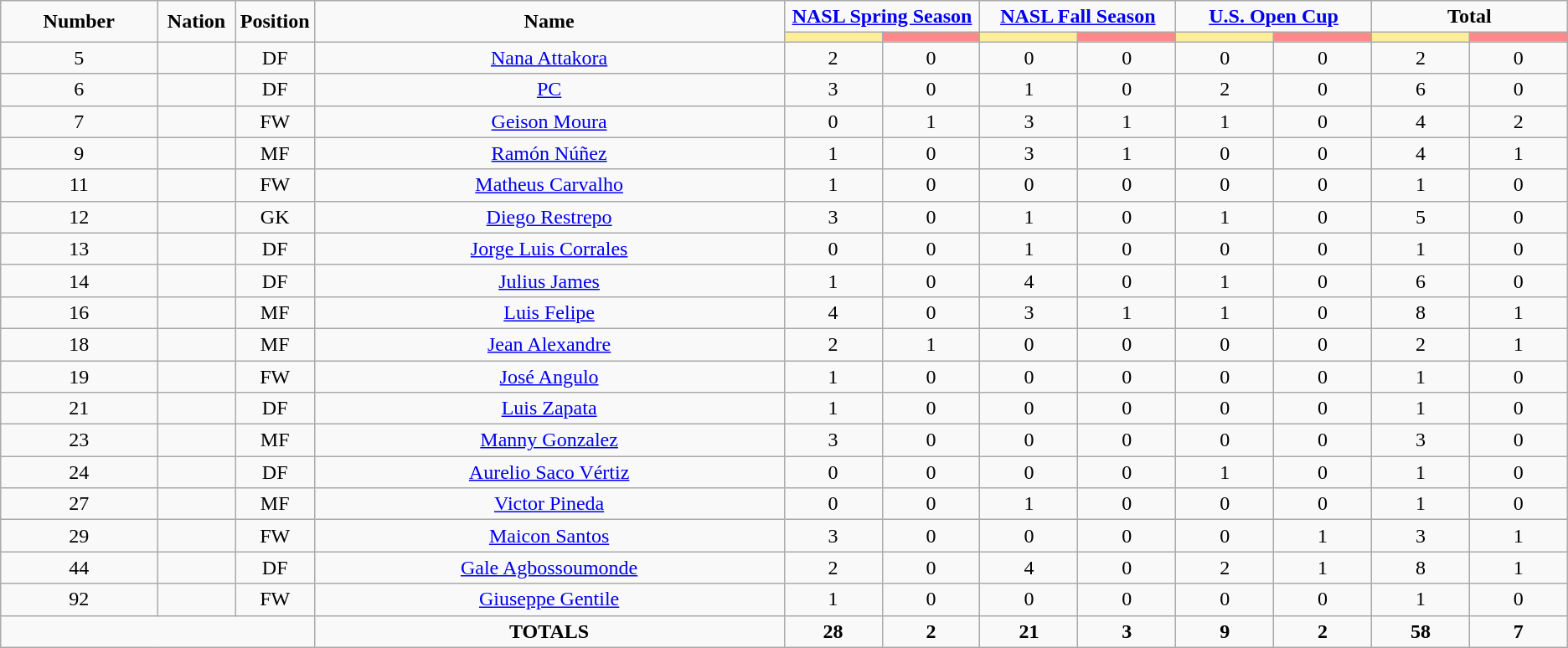<table class="wikitable" style="text-align:center;">
<tr>
<td rowspan="2"  style="width:10%; text-align:center;"><strong>Number</strong></td>
<td rowspan="2"  style="width:5%; text-align:center;"><strong>Nation</strong></td>
<td rowspan="2"  style="width:5%; text-align:center;"><strong>Position</strong></td>
<td rowspan="2"  style="width:30%; text-align:center;"><strong>Name</strong></td>
<td colspan="2" style="text-align:center;"><strong><a href='#'>NASL Spring Season</a></strong></td>
<td colspan="2" style="text-align:center;"><strong><a href='#'>NASL Fall Season</a></strong></td>
<td colspan="2" style="text-align:center;"><strong><a href='#'>U.S. Open Cup</a></strong></td>
<td colspan="2" style="text-align:center;"><strong>Total</strong></td>
</tr>
<tr>
<th style="width:60px; background:#fe9;"></th>
<th style="width:60px; background:#ff8888;"></th>
<th style="width:60px; background:#fe9;"></th>
<th style="width:60px; background:#ff8888;"></th>
<th style="width:60px; background:#fe9;"></th>
<th style="width:60px; background:#ff8888;"></th>
<th style="width:60px; background:#fe9;"></th>
<th style="width:60px; background:#ff8888;"></th>
</tr>
<tr>
<td>5</td>
<td></td>
<td>DF</td>
<td><a href='#'>Nana Attakora</a></td>
<td>2</td>
<td>0</td>
<td>0</td>
<td>0</td>
<td>0</td>
<td>0</td>
<td>2</td>
<td>0</td>
</tr>
<tr>
<td>6</td>
<td></td>
<td>DF</td>
<td><a href='#'>PC</a></td>
<td>3</td>
<td>0</td>
<td>1</td>
<td>0</td>
<td>2</td>
<td>0</td>
<td>6</td>
<td>0</td>
</tr>
<tr>
<td>7</td>
<td></td>
<td>FW</td>
<td><a href='#'>Geison Moura</a></td>
<td>0</td>
<td>1</td>
<td>3</td>
<td>1</td>
<td>1</td>
<td>0</td>
<td>4</td>
<td>2</td>
</tr>
<tr>
<td>9</td>
<td></td>
<td>MF</td>
<td><a href='#'>Ramón Núñez</a></td>
<td>1</td>
<td>0</td>
<td>3</td>
<td>1</td>
<td>0</td>
<td>0</td>
<td>4</td>
<td>1</td>
</tr>
<tr>
<td>11</td>
<td></td>
<td>FW</td>
<td><a href='#'>Matheus Carvalho</a></td>
<td>1</td>
<td>0</td>
<td>0</td>
<td>0</td>
<td>0</td>
<td>0</td>
<td>1</td>
<td>0</td>
</tr>
<tr>
<td>12</td>
<td></td>
<td>GK</td>
<td><a href='#'>Diego Restrepo</a></td>
<td>3</td>
<td>0</td>
<td>1</td>
<td>0</td>
<td>1</td>
<td>0</td>
<td>5</td>
<td>0</td>
</tr>
<tr>
<td>13</td>
<td></td>
<td>DF</td>
<td><a href='#'>Jorge Luis Corrales</a></td>
<td>0</td>
<td>0</td>
<td>1</td>
<td>0</td>
<td>0</td>
<td>0</td>
<td>1</td>
<td>0</td>
</tr>
<tr>
<td>14</td>
<td></td>
<td>DF</td>
<td><a href='#'>Julius James</a></td>
<td>1</td>
<td>0</td>
<td>4</td>
<td>0</td>
<td>1</td>
<td>0</td>
<td>6</td>
<td>0</td>
</tr>
<tr>
<td>16</td>
<td></td>
<td>MF</td>
<td><a href='#'>Luis Felipe</a></td>
<td>4</td>
<td>0</td>
<td>3</td>
<td>1</td>
<td>1</td>
<td>0</td>
<td>8</td>
<td>1</td>
</tr>
<tr>
<td>18</td>
<td></td>
<td>MF</td>
<td><a href='#'>Jean Alexandre</a></td>
<td>2</td>
<td>1</td>
<td>0</td>
<td>0</td>
<td>0</td>
<td>0</td>
<td>2</td>
<td>1</td>
</tr>
<tr>
<td>19</td>
<td></td>
<td>FW</td>
<td><a href='#'>José Angulo</a></td>
<td>1</td>
<td>0</td>
<td>0</td>
<td>0</td>
<td>0</td>
<td>0</td>
<td>1</td>
<td>0</td>
</tr>
<tr>
<td>21</td>
<td></td>
<td>DF</td>
<td><a href='#'>Luis Zapata</a></td>
<td>1</td>
<td>0</td>
<td>0</td>
<td>0</td>
<td>0</td>
<td>0</td>
<td>1</td>
<td>0</td>
</tr>
<tr>
<td>23</td>
<td></td>
<td>MF</td>
<td><a href='#'>Manny Gonzalez</a></td>
<td>3</td>
<td>0</td>
<td>0</td>
<td>0</td>
<td>0</td>
<td>0</td>
<td>3</td>
<td>0</td>
</tr>
<tr>
<td>24</td>
<td></td>
<td>DF</td>
<td><a href='#'>Aurelio Saco Vértiz</a></td>
<td>0</td>
<td>0</td>
<td>0</td>
<td>0</td>
<td>1</td>
<td>0</td>
<td>1</td>
<td>0</td>
</tr>
<tr>
<td>27</td>
<td></td>
<td>MF</td>
<td><a href='#'>Victor Pineda</a></td>
<td>0</td>
<td>0</td>
<td>1</td>
<td>0</td>
<td>0</td>
<td>0</td>
<td>1</td>
<td>0</td>
</tr>
<tr>
<td>29</td>
<td></td>
<td>FW</td>
<td><a href='#'>Maicon Santos</a></td>
<td>3</td>
<td>0</td>
<td>0</td>
<td>0</td>
<td>0</td>
<td>1</td>
<td>3</td>
<td>1</td>
</tr>
<tr>
<td>44</td>
<td></td>
<td>DF</td>
<td><a href='#'>Gale Agbossoumonde</a></td>
<td>2</td>
<td>0</td>
<td>4</td>
<td>0</td>
<td>2</td>
<td>1</td>
<td>8</td>
<td>1</td>
</tr>
<tr>
<td>92</td>
<td></td>
<td>FW</td>
<td><a href='#'>Giuseppe Gentile</a></td>
<td>1</td>
<td>0</td>
<td>0</td>
<td>0</td>
<td>0</td>
<td>0</td>
<td>1</td>
<td>0</td>
</tr>
<tr>
<td colspan="3"></td>
<td><strong>TOTALS</strong></td>
<td><strong>28</strong></td>
<td><strong>2</strong></td>
<td><strong>21</strong></td>
<td><strong>3</strong></td>
<td><strong>9</strong></td>
<td><strong>2</strong></td>
<td><strong>58</strong></td>
<td><strong>7</strong></td>
</tr>
</table>
